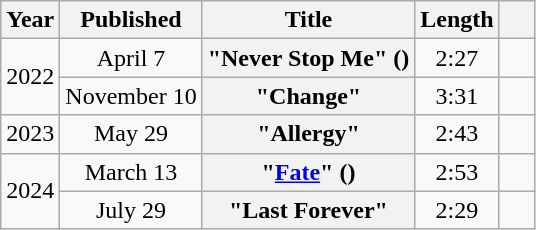<table class="wikitable plainrowheaders" style="text-align:center">
<tr>
<th scope="col">Year</th>
<th scope="col">Published</th>
<th scope="col">Title</th>
<th scope="col">Length</th>
<th scope="col" style="width:1em"></th>
</tr>
<tr>
<td rowspan="2">2022</td>
<td>April 7</td>
<th scope="row">"Never Stop Me" ()</th>
<td>2:27</td>
<td></td>
</tr>
<tr>
<td>November 10</td>
<th scope="row">"Change"</th>
<td>3:31</td>
<td></td>
</tr>
<tr>
<td>2023</td>
<td>May 29</td>
<th scope="row">"Allergy"</th>
<td>2:43</td>
<td></td>
</tr>
<tr>
<td rowspan="2">2024</td>
<td>March 13</td>
<th scope="row">"<a href='#'>Fate</a>" ()</th>
<td>2:53</td>
<td></td>
</tr>
<tr>
<td>July 29</td>
<th scope="row">"Last Forever"</th>
<td>2:29</td>
<td></td>
</tr>
</table>
